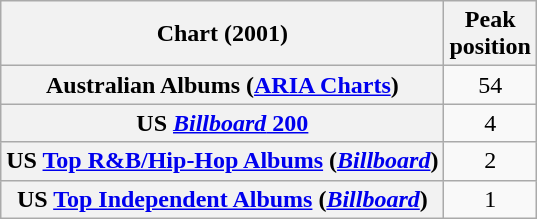<table class="wikitable sortable plainrowheaders" style="text-align:center;">
<tr>
<th scope="col">Chart (2001)</th>
<th scope="col">Peak<br>position</th>
</tr>
<tr>
<th scope="row">Australian Albums (<a href='#'>ARIA Charts</a>)</th>
<td>54</td>
</tr>
<tr>
<th scope="row">US <a href='#'><em>Billboard</em> 200</a></th>
<td style="text-align:center;">4</td>
</tr>
<tr>
<th scope="row">US <a href='#'>Top R&B/Hip-Hop Albums</a> (<em><a href='#'>Billboard</a></em>)</th>
<td style="text-align:center;">2</td>
</tr>
<tr>
<th scope="row">US <a href='#'>Top Independent Albums</a> (<em><a href='#'>Billboard</a></em>)</th>
<td style="text-align:center;">1</td>
</tr>
</table>
